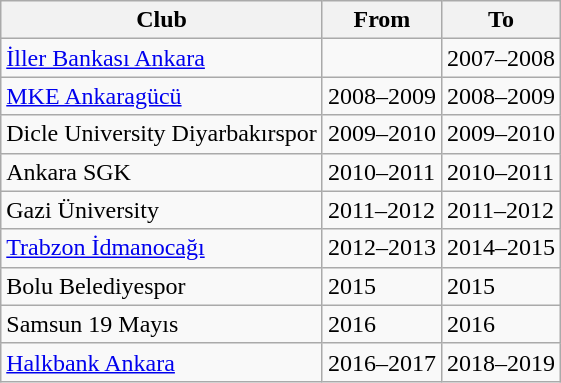<table class="wikitable">
<tr>
<th>Club</th>
<th>From</th>
<th>To</th>
</tr>
<tr>
<td> <a href='#'>İller Bankası Ankara</a></td>
<td></td>
<td>2007–2008</td>
</tr>
<tr>
<td> <a href='#'>MKE Ankaragücü</a></td>
<td>2008–2009</td>
<td>2008–2009</td>
</tr>
<tr>
<td> Dicle University Diyarbakırspor </td>
<td>2009–2010</td>
<td>2009–2010</td>
</tr>
<tr>
<td> Ankara SGK</td>
<td>2010–2011</td>
<td>2010–2011</td>
</tr>
<tr>
<td> Gazi Üniversity </td>
<td>2011–2012</td>
<td>2011–2012</td>
</tr>
<tr>
<td> <a href='#'>Trabzon İdmanocağı</a></td>
<td>2012–2013</td>
<td>2014–2015</td>
</tr>
<tr>
<td> Bolu Belediyespor </td>
<td>2015</td>
<td>2015</td>
</tr>
<tr>
<td> Samsun 19 Mayıs </td>
<td>2016</td>
<td>2016</td>
</tr>
<tr>
<td> <a href='#'>Halkbank Ankara</a></td>
<td>2016–2017</td>
<td>2018–2019</td>
</tr>
</table>
